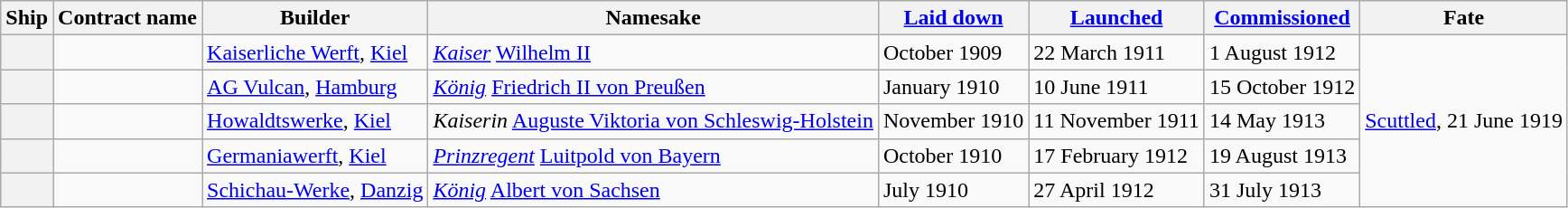<table class="wikitable plainrowheaders">
<tr>
<th scope="col">Ship</th>
<th scope="col">Contract name</th>
<th scope="col">Builder</th>
<th scope="col">Namesake</th>
<th scope="col"><a href='#'>Laid down</a></th>
<th scope="col"><a href='#'>Launched</a></th>
<th scope="col"><a href='#'>Commissioned</a></th>
<th scope="col">Fate</th>
</tr>
<tr>
<th scope="row"></th>
<td> </td>
<td><a href='#'>Kaiserliche Werft</a>, <a href='#'>Kiel</a></td>
<td><em><a href='#'>Kaiser</a></em> <a href='#'>Wilhelm II</a></td>
<td>October 1909</td>
<td>22 March 1911</td>
<td>1 August 1912</td>
<td rowspan=5><a href='#'>Scuttled</a>, 21 June 1919</td>
</tr>
<tr>
<th scope="row"></th>
<td> </td>
<td><a href='#'>AG Vulcan</a>, <a href='#'>Hamburg</a></td>
<td><em><a href='#'>König</a></em> <a href='#'>Friedrich II von Preußen</a></td>
<td>January 1910</td>
<td>10 June 1911</td>
<td>15 October 1912</td>
</tr>
<tr>
<th scope="row"></th>
<td> </td>
<td><a href='#'>Howaldtswerke</a>, <a href='#'>Kiel</a></td>
<td><em>Kaiserin</em> <a href='#'>Auguste Viktoria von Schleswig-Holstein</a></td>
<td>November 1910</td>
<td>11 November 1911</td>
<td>14 May 1913</td>
</tr>
<tr>
<th scope="row"></th>
<td> </td>
<td><a href='#'>Germaniawerft</a>, <a href='#'>Kiel</a></td>
<td><a href='#'><em>Prinzregent</em></a> <a href='#'>Luitpold von Bayern</a></td>
<td>October 1910</td>
<td>17 February 1912</td>
<td>19 August 1913</td>
</tr>
<tr>
<th scope="row"></th>
<td> </td>
<td><a href='#'>Schichau-Werke</a>, <a href='#'>Danzig</a></td>
<td><em><a href='#'>König</a></em> <a href='#'>Albert von Sachsen</a></td>
<td>July 1910</td>
<td>27 April 1912</td>
<td>31 July 1913</td>
</tr>
</table>
